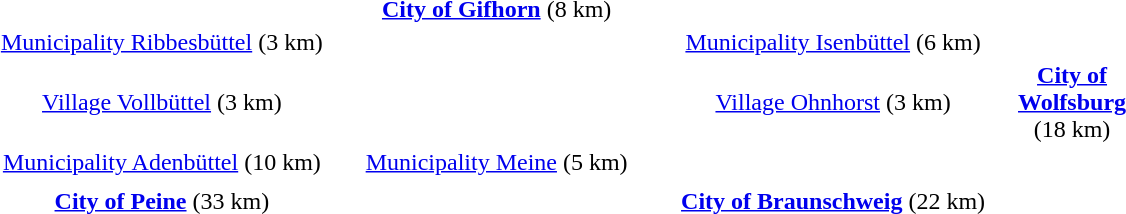<table width="60%" border="0">
<tr ---- align="center">
<td width ="10%"></td>
<td width ="10%"><strong> <a href='#'>City of Gifhorn</a> </strong> (8 km)</td>
<td width ="10%"></td>
</tr>
<tr ---- align="center">
<td width ="33%"><a href='#'>Municipality Ribbesbüttel</a> (3 km)</td>
<td width ="33%"></td>
<td width ="33%"><a href='#'>Municipality Isenbüttel</a> (6 km)</td>
</tr>
<tr ---- align="center">
<td width ="33%"><a href='#'>Village Vollbüttel</a> (3 km)</td>
<td width ="33%"></td>
<td width ="33%"><a href='#'>Village Ohnhorst</a> (3 km)</td>
<td width ="33%"></td>
<td width ="33%"><strong> <a href='#'>City of Wolfsburg</a> </strong> (18 km)</td>
</tr>
<tr ---- align="center">
<td width ="33%"><a href='#'>Municipality Adenbüttel</a> (10 km)</td>
<td width ="33%"><a href='#'>Municipality Meine</a> (5 km)</td>
<td width ="33%"></td>
</tr>
<tr ---- align="center">
<td width ="33%"></td>
<td width ="33%"></td>
<td width ="33%"></td>
</tr>
<tr ---- align="center">
<td width ="33%"><strong> <a href='#'>City of Peine</a> </strong> (33 km)</td>
<td width ="33%"></td>
<td width ="33%"><strong> <a href='#'>City of Braunschweig</a> </strong> (22 km)</td>
</tr>
</table>
